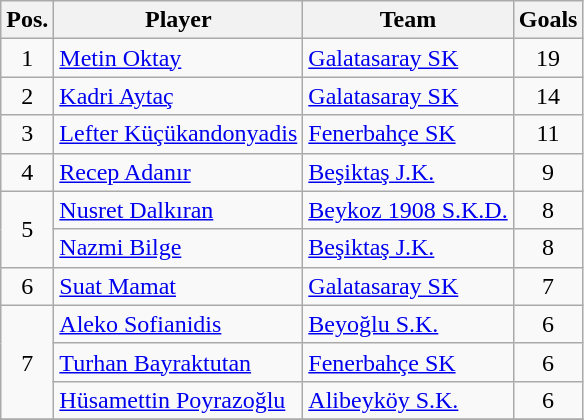<table class="wikitable" style="text-align:center">
<tr>
<th>Pos.</th>
<th>Player</th>
<th>Team</th>
<th>Goals</th>
</tr>
<tr>
<td>1</td>
<td align="left"> <a href='#'>Metin Oktay</a></td>
<td align="left"><a href='#'>Galatasaray SK</a></td>
<td>19</td>
</tr>
<tr>
<td>2</td>
<td align="left"> <a href='#'>Kadri Aytaç</a></td>
<td align="left"><a href='#'>Galatasaray SK</a></td>
<td>14</td>
</tr>
<tr>
<td>3</td>
<td align="left"> <a href='#'>Lefter Küçükandonyadis</a></td>
<td align="left"><a href='#'>Fenerbahçe SK</a></td>
<td>11</td>
</tr>
<tr>
<td>4</td>
<td align="left"> <a href='#'>Recep Adanır</a></td>
<td align="left"><a href='#'>Beşiktaş J.K.</a></td>
<td>9</td>
</tr>
<tr>
<td rowspan="2">5</td>
<td align="left"> <a href='#'>Nusret Dalkıran</a></td>
<td align="left"><a href='#'>Beykoz 1908 S.K.D.</a></td>
<td>8</td>
</tr>
<tr>
<td align="left"> <a href='#'>Nazmi Bilge</a></td>
<td align="left"><a href='#'>Beşiktaş J.K.</a></td>
<td>8</td>
</tr>
<tr>
<td>6</td>
<td align="left"> <a href='#'>Suat Mamat</a></td>
<td align="left"><a href='#'>Galatasaray SK</a></td>
<td>7</td>
</tr>
<tr>
<td rowspan="3">7</td>
<td align="left"> <a href='#'>Aleko Sofianidis</a></td>
<td align="left"><a href='#'>Beyoğlu S.K.</a></td>
<td>6</td>
</tr>
<tr>
<td align="left"> <a href='#'>Turhan Bayraktutan</a></td>
<td align="left"><a href='#'>Fenerbahçe SK</a></td>
<td>6</td>
</tr>
<tr>
<td align="left"> <a href='#'>Hüsamettin Poyrazoğlu</a></td>
<td align="left"><a href='#'>Alibeyköy S.K.</a></td>
<td>6</td>
</tr>
<tr>
</tr>
</table>
